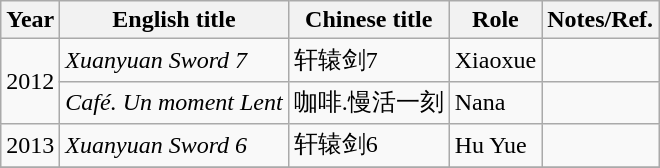<table class="wikitable sortable">
<tr>
<th>Year</th>
<th>English title</th>
<th>Chinese title</th>
<th>Role</th>
<th class="unsortable">Notes/Ref.</th>
</tr>
<tr>
<td rowspan=2>2012</td>
<td><em>Xuanyuan Sword 7</em></td>
<td>轩辕剑7</td>
<td>Xiaoxue</td>
<td></td>
</tr>
<tr>
<td><em>Café. Un moment Lent</em></td>
<td>咖啡.慢活一刻</td>
<td>Nana</td>
<td></td>
</tr>
<tr>
<td>2013</td>
<td><em>Xuanyuan Sword 6</em></td>
<td>轩辕剑6</td>
<td>Hu Yue</td>
<td></td>
</tr>
<tr>
</tr>
</table>
